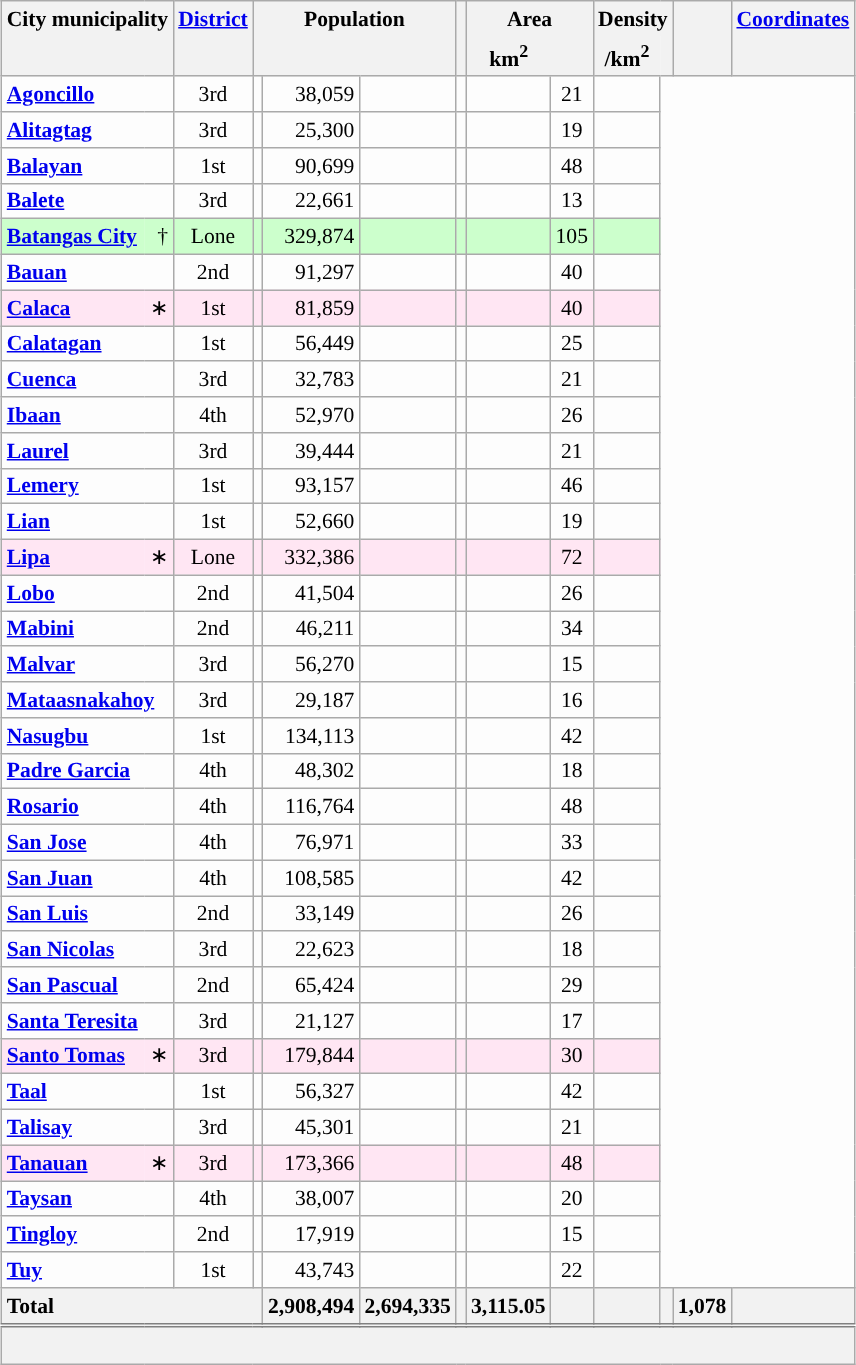<table class="wikitable sortable" style="margin:auto;table-layout:fixed;text-align:right;background-color:#FDFDFD;font-size:90%;border-collapse:collapse;">
<tr>
<th scope="col" style="border-bottom:none;" class="unsortable" colspan=2>City  municipality</th>
<th scope="col" style="border-bottom:none;" class="unsortable"><a href='#'>District</a></th>
<th scope="col" style="border-bottom:none;" class="unsortable" colspan=3>Population</th>
<th scope="col" style="border-bottom:none;" class="unsortable"></th>
<th scope="col" style="border-bottom:none;" class="unsortable" colspan=2>Area</th>
<th scope="col" style="border-bottom:none;" class="unsortable" colspan=2>Density</th>
<th scope="col" style="border-bottom:none;" class="unsortable"></th>
<th scope="col" style="border-bottom:none;" class="unsortable"><a href='#'>Coordinates</a></th>
</tr>
<tr>
<th scope="col" style="border-top:none;" colspan=2></th>
<th scope="col" style="border-top:none;"></th>
<th scope="col" style="border-style:hidden hidden solid solid;" colspan=2></th>
<th scope="col" style="border-style:hidden solid solid hidden;"></th>
<th scope="col" style="border-top:none;"></th>
<th scope="col" style="border-style:hidden hidden solid solid;">km<sup>2</sup></th>
<th scope="col" style="border-style:hidden solid solid hidden;" class="unsortable"></th>
<th scope="col" style="border-style:hidden hidden solid solid;">/km<sup>2</sup></th>
<th scope="col" style="border-style:hidden solid solid hidden;" class="unsortable"></th>
<th scope="col" style="border-top:none;"></th>
<th scope="col" style="border-top:none;"></th>
</tr>
<tr>
<th scope="row" colspan=2 style="text-align:left;background-color:initial;"><a href='#'>Agoncillo</a></th>
<td style="text-align:center;">3rd</td>
<td></td>
<td>38,059</td>
<td></td>
<td></td>
<td></td>
<td style="text-align:center;">21</td>
<td style="text-align:center;"></td>
</tr>
<tr>
<th scope="row" colspan=2 style="text-align:left;background-color:initial;"><a href='#'>Alitagtag</a></th>
<td style="text-align:center;">3rd</td>
<td></td>
<td>25,300</td>
<td></td>
<td></td>
<td></td>
<td style="text-align:center;">19</td>
<td style="text-align:center;"></td>
</tr>
<tr>
<th scope="row" colspan=2 style="text-align:left;background-color:initial;"><a href='#'>Balayan</a></th>
<td style="text-align:center;">1st</td>
<td></td>
<td>90,699</td>
<td></td>
<td></td>
<td></td>
<td style="text-align:center;">48</td>
<td style="text-align:center;"></td>
</tr>
<tr>
<th scope="row" colspan=2 style="text-align:left;background-color:initial;"><a href='#'>Balete</a></th>
<td style="text-align:center;">3rd</td>
<td></td>
<td>22,661</td>
<td></td>
<td></td>
<td></td>
<td style="text-align:center;">13</td>
<td style="text-align:center;"></td>
</tr>
<tr style="background-color:#CCFFCC;">
<th scope="row" style="text-align:left;background-color:#CCFFCC;border-right:0;"><a href='#'>Batangas City</a></th>
<td style="text-align:right;border-left:0;">†</td>
<td style="text-align:center;">Lone</td>
<td></td>
<td>329,874</td>
<td></td>
<td></td>
<td></td>
<td style="text-align:center;">105</td>
<td style="text-align:center;"></td>
</tr>
<tr>
<th scope="row" colspan=2 style="text-align:left;background-color:initial;"><a href='#'>Bauan</a></th>
<td style="text-align:center;">2nd</td>
<td></td>
<td>91,297</td>
<td></td>
<td></td>
<td></td>
<td style="text-align:center;">40</td>
<td style="text-align:center;"></td>
</tr>
<tr style="background-color:#FFE6F3;">
<th scope="row" style="text-align:left;background-color:#FFE6F3;border-right:0;"><a href='#'>Calaca</a></th>
<td style="text-align:right;border-left:0;">∗</td>
<td style="text-align:center;">1st</td>
<td></td>
<td>81,859</td>
<td></td>
<td></td>
<td></td>
<td style="text-align:center;">40</td>
<td style="text-align:center;"></td>
</tr>
<tr>
<th scope="row" colspan=2 style="text-align:left;background-color:initial;"><a href='#'>Calatagan</a></th>
<td style="text-align:center;">1st</td>
<td></td>
<td>56,449</td>
<td></td>
<td></td>
<td></td>
<td style="text-align:center;">25</td>
<td style="text-align:center;"></td>
</tr>
<tr>
<th scope="row" colspan=2 style="text-align:left;background-color:initial;"><a href='#'>Cuenca</a></th>
<td style="text-align:center;">3rd</td>
<td></td>
<td>32,783</td>
<td></td>
<td></td>
<td></td>
<td style="text-align:center;">21</td>
<td style="text-align:center;"></td>
</tr>
<tr>
<th scope="row" colspan=2 style="text-align:left;background-color:initial;"><a href='#'>Ibaan</a></th>
<td style="text-align:center;">4th</td>
<td></td>
<td>52,970</td>
<td></td>
<td></td>
<td></td>
<td style="text-align:center;">26</td>
<td style="text-align:center;"></td>
</tr>
<tr>
<th scope="row" colspan=2 style="text-align:left;background-color:initial;"><a href='#'>Laurel</a></th>
<td style="text-align:center;">3rd</td>
<td></td>
<td>39,444</td>
<td></td>
<td></td>
<td></td>
<td style="text-align:center;">21</td>
<td style="text-align:center;"></td>
</tr>
<tr>
<th scope="row" colspan=2 style="text-align:left;background-color:initial;"><a href='#'>Lemery</a></th>
<td style="text-align:center;">1st</td>
<td></td>
<td>93,157</td>
<td></td>
<td></td>
<td></td>
<td style="text-align:center;">46</td>
<td style="text-align:center;"></td>
</tr>
<tr>
<th scope="row" colspan=2 style="text-align:left;background-color:initial;"><a href='#'>Lian</a></th>
<td style="text-align:center;">1st</td>
<td></td>
<td>52,660</td>
<td></td>
<td></td>
<td></td>
<td style="text-align:center;">19</td>
<td style="text-align:center;"></td>
</tr>
<tr style="background-color:#FFE6F3;">
<th scope="row" style="text-align:left;background-color:#FFE6F3;border-right:0;"><a href='#'>Lipa</a></th>
<td style="text-align:right;border-left:0;">∗</td>
<td style="text-align:center;">Lone</td>
<td></td>
<td>332,386</td>
<td></td>
<td></td>
<td></td>
<td style="text-align:center;">72</td>
<td style="text-align:center;"></td>
</tr>
<tr>
<th scope="row" colspan=2 style="text-align:left;background-color:initial;"><a href='#'>Lobo</a></th>
<td style="text-align:center;">2nd</td>
<td></td>
<td>41,504</td>
<td></td>
<td></td>
<td></td>
<td style="text-align:center;">26</td>
<td style="text-align:center;"></td>
</tr>
<tr>
<th scope="row" colspan=2 style="text-align:left;background-color:initial;"><a href='#'>Mabini</a></th>
<td style="text-align:center;">2nd</td>
<td></td>
<td>46,211</td>
<td></td>
<td></td>
<td></td>
<td style="text-align:center;">34</td>
<td style="text-align:center;"></td>
</tr>
<tr>
<th scope="row" colspan=2 style="text-align:left;background-color:initial;"><a href='#'>Malvar</a></th>
<td style="text-align:center;">3rd</td>
<td></td>
<td>56,270</td>
<td></td>
<td></td>
<td></td>
<td style="text-align:center;">15</td>
<td style="text-align:center;"></td>
</tr>
<tr>
<th scope="row" colspan=2 style="text-align:left;background-color:initial;"><a href='#'>Mataasnakahoy</a></th>
<td style="text-align:center;">3rd</td>
<td></td>
<td>29,187</td>
<td></td>
<td></td>
<td></td>
<td style="text-align:center;">16</td>
<td style="text-align:center;"></td>
</tr>
<tr>
<th scope="row" colspan=2 style="text-align:left;background-color:initial;"><a href='#'>Nasugbu</a></th>
<td style="text-align:center;">1st</td>
<td></td>
<td>134,113</td>
<td></td>
<td></td>
<td></td>
<td style="text-align:center;">42</td>
<td style="text-align:center;"></td>
</tr>
<tr>
<th scope="row" colspan=2 style="text-align:left;background-color:initial;"><a href='#'>Padre Garcia</a></th>
<td style="text-align:center;">4th</td>
<td></td>
<td>48,302</td>
<td></td>
<td></td>
<td></td>
<td style="text-align:center;">18</td>
<td style="text-align:center;"></td>
</tr>
<tr>
<th scope="row" colspan=2 style="text-align:left;background-color:initial;"><a href='#'>Rosario</a></th>
<td style="text-align:center;">4th</td>
<td></td>
<td>116,764</td>
<td></td>
<td></td>
<td></td>
<td style="text-align:center;">48</td>
<td style="text-align:center;"></td>
</tr>
<tr>
<th scope="row" colspan=2 style="text-align:left;background-color:initial;"><a href='#'>San Jose</a></th>
<td style="text-align:center;">4th</td>
<td></td>
<td>76,971</td>
<td></td>
<td></td>
<td></td>
<td style="text-align:center;">33</td>
<td style="text-align:center;"></td>
</tr>
<tr>
<th scope="row" colspan=2 style="text-align:left;background-color:initial;"><a href='#'>San Juan</a></th>
<td style="text-align:center;">4th</td>
<td></td>
<td>108,585</td>
<td></td>
<td></td>
<td></td>
<td style="text-align:center;">42</td>
<td style="text-align:center;"></td>
</tr>
<tr>
<th scope="row" colspan=2 style="text-align:left;background-color:initial;"><a href='#'>San Luis</a></th>
<td style="text-align:center;">2nd</td>
<td></td>
<td>33,149</td>
<td></td>
<td></td>
<td></td>
<td style="text-align:center;">26</td>
<td style="text-align:center;"></td>
</tr>
<tr>
<th scope="row" colspan=2 style="text-align:left;background-color:initial;"><a href='#'>San Nicolas</a></th>
<td style="text-align:center;">3rd</td>
<td></td>
<td>22,623</td>
<td></td>
<td></td>
<td></td>
<td style="text-align:center;">18</td>
<td style="text-align:center;"></td>
</tr>
<tr>
<th scope="row" colspan=2 style="text-align:left;background-color:initial;"><a href='#'>San Pascual</a></th>
<td style="text-align:center;">2nd</td>
<td></td>
<td>65,424</td>
<td></td>
<td></td>
<td></td>
<td style="text-align:center;">29</td>
<td style="text-align:center;"></td>
</tr>
<tr>
<th scope="row" colspan=2 style="text-align:left;background-color:initial;"><a href='#'>Santa Teresita</a></th>
<td style="text-align:center;">3rd</td>
<td></td>
<td>21,127</td>
<td></td>
<td></td>
<td></td>
<td style="text-align:center;">17</td>
<td style="text-align:center;"></td>
</tr>
<tr style="background-color:#FFE6F3;">
<th scope="row" style="text-align:left;background-color:#FFE6F3;border-right:0;"><a href='#'>Santo Tomas</a></th>
<td style="text-align:right;border-left:0;">∗</td>
<td style="text-align:center;">3rd</td>
<td></td>
<td>179,844</td>
<td></td>
<td></td>
<td></td>
<td style="text-align:center;">30</td>
<td style="text-align:center;"></td>
</tr>
<tr>
<th scope="row" colspan=2 style="text-align:left;background-color:initial;"><a href='#'>Taal</a></th>
<td style="text-align:center;">1st</td>
<td></td>
<td>56,327</td>
<td></td>
<td></td>
<td></td>
<td style="text-align:center;">42</td>
<td style="text-align:center;"></td>
</tr>
<tr>
<th scope="row" colspan=2 style="text-align:left;background-color:initial;"><a href='#'>Talisay</a></th>
<td style="text-align:center;">3rd</td>
<td></td>
<td>45,301</td>
<td></td>
<td></td>
<td></td>
<td style="text-align:center;">21</td>
<td style="text-align:center;"></td>
</tr>
<tr style="background-color:#FFE6F3;">
<th scope="row" style="text-align:left;background-color:#FFE6F3;border-right:0;"><a href='#'>Tanauan</a></th>
<td style="text-align:right;border-left:0;">∗</td>
<td style="text-align:center;">3rd</td>
<td></td>
<td>173,366</td>
<td></td>
<td></td>
<td></td>
<td style="text-align:center;">48</td>
<td style="text-align:center;"></td>
</tr>
<tr>
<th scope="row" colspan=2 style="text-align:left;background-color:initial;"><a href='#'>Taysan</a></th>
<td style="text-align:center;">4th</td>
<td></td>
<td>38,007</td>
<td></td>
<td></td>
<td></td>
<td style="text-align:center;">20</td>
<td style="text-align:center;"></td>
</tr>
<tr>
<th scope="row" colspan=2 style="text-align:left;background-color:initial;"><a href='#'>Tingloy</a></th>
<td style="text-align:center;">2nd</td>
<td></td>
<td>17,919</td>
<td></td>
<td></td>
<td></td>
<td style="text-align:center;">15</td>
<td style="text-align:center;"></td>
</tr>
<tr>
<th scope="row" colspan=2 style="text-align:left;background-color:initial;"><a href='#'>Tuy</a></th>
<td style="text-align:center;">1st</td>
<td></td>
<td>43,743</td>
<td></td>
<td></td>
<td></td>
<td style="text-align:center;">22</td>
<td style="text-align:center;"></td>
</tr>
<tr class="sortbottom">
<th scope="row" colspan=4 style="text-align:left;">Total</th>
<th scope="col" style="text-align:right;">2,908,494</th>
<th scope="col" style="text-align:right;">2,694,335</th>
<th scope="col" style="text-align:right;"></th>
<th scope="col" style="text-align:right;">3,115.05</th>
<th scope="col"></th>
<th scope="col" style="text-align:right;"></th>
<th scope="col" style="text-align:right;"></th>
<th scope="col">1,078</th>
<th scope="col" style="font-style:italic;"></th>
</tr>
<tr class="sortbottom" style="background-color:#F2F2F2;border-top:double grey;line-height:1.3em;">
<td colspan="13"><br></td>
</tr>
</table>
